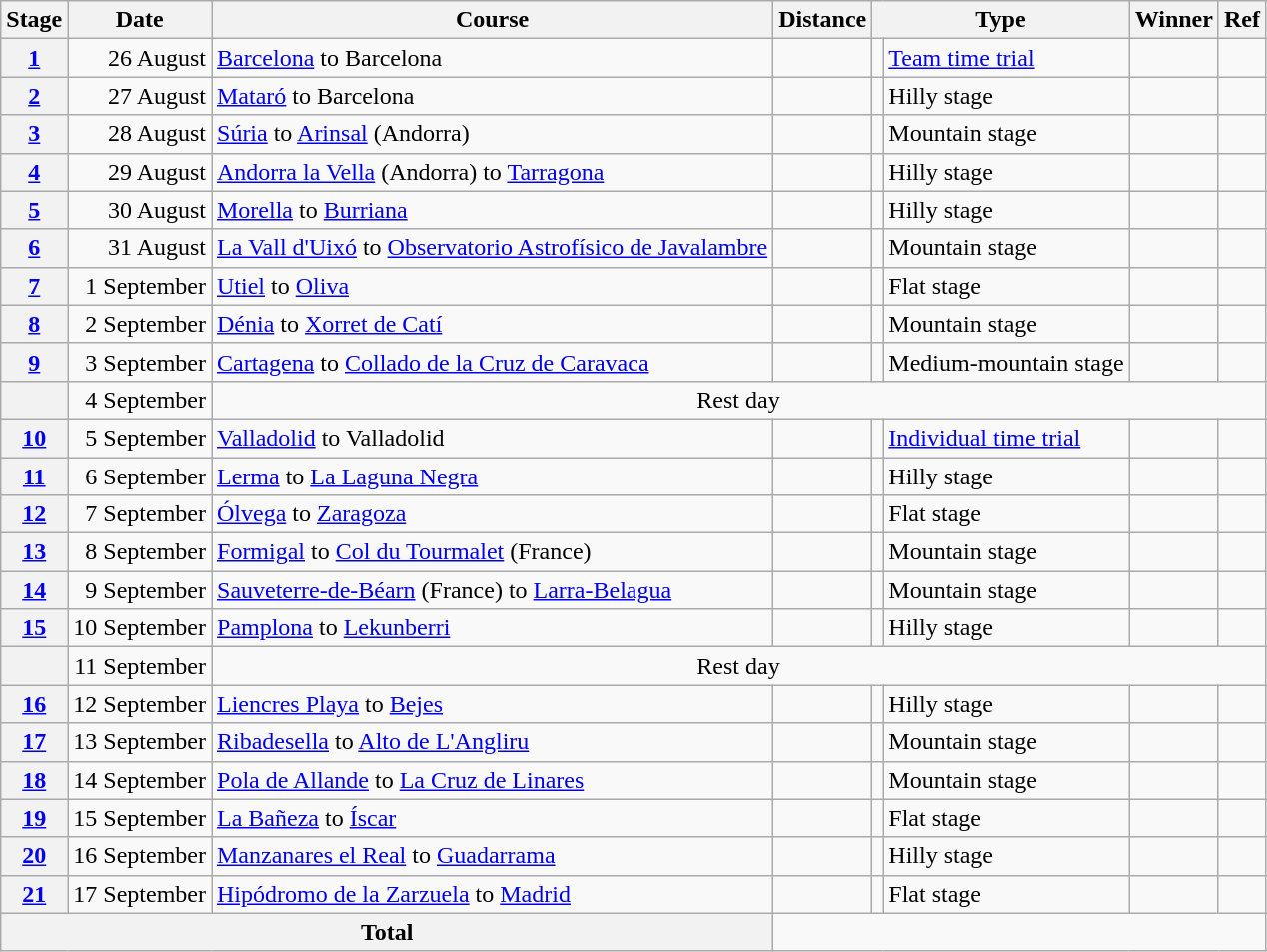<table class="wikitable">
<tr>
<th scope="col">Stage</th>
<th scope="col">Date</th>
<th scope="col">Course</th>
<th scope="col">Distance</th>
<th scope="col" colspan="2">Type</th>
<th scope="col">Winner</th>
<th scope="col">Ref</th>
</tr>
<tr>
<th scope="row"><a href='#'>1</a></th>
<td style="text-align:right">26 August</td>
<td><a href='#'>Barcelona</a> to Barcelona</td>
<td style="text-align:center;"></td>
<td></td>
<td><a href='#'>Team time trial</a></td>
<td> </td>
<td></td>
</tr>
<tr>
<th scope="row"><a href='#'>2</a></th>
<td style="text-align:right">27 August</td>
<td><a href='#'>Mataró</a> to Barcelona</td>
<td style="text-align:center;"></td>
<td></td>
<td>Hilly stage</td>
<td></td>
<td></td>
</tr>
<tr>
<th scope="row"><a href='#'>3</a></th>
<td style="text-align:right">28 August</td>
<td><a href='#'>Súria</a> to <a href='#'>Arinsal</a> (Andorra)</td>
<td style="text-align:center;"></td>
<td></td>
<td>Mountain stage</td>
<td></td>
<td></td>
</tr>
<tr>
<th scope="row"><a href='#'>4</a></th>
<td style="text-align:right">29 August</td>
<td><a href='#'>Andorra la Vella</a> (Andorra) to <a href='#'>Tarragona</a></td>
<td style="text-align:center;"></td>
<td></td>
<td>Hilly stage</td>
<td></td>
<td></td>
</tr>
<tr>
<th scope="row"><a href='#'>5</a></th>
<td style="text-align:right">30 August</td>
<td><a href='#'>Morella</a> to <a href='#'>Burriana</a></td>
<td style="text-align:center;"></td>
<td></td>
<td>Hilly stage</td>
<td></td>
<td></td>
</tr>
<tr>
<th scope="row"><a href='#'>6</a></th>
<td style="text-align:right">31 August</td>
<td><a href='#'>La Vall d'Uixó</a> to <a href='#'>Observatorio Astrofísico de Javalambre</a></td>
<td style="text-align:center;"></td>
<td></td>
<td>Mountain stage</td>
<td></td>
<td></td>
</tr>
<tr>
<th scope="row"><a href='#'>7</a></th>
<td style="text-align:right">1 September</td>
<td><a href='#'>Utiel</a> to <a href='#'>Oliva</a></td>
<td style="text-align:center;"></td>
<td></td>
<td>Flat stage</td>
<td></td>
<td></td>
</tr>
<tr>
<th scope="row"><a href='#'>8</a></th>
<td style="text-align:right">2 September</td>
<td><a href='#'>Dénia</a> to <a href='#'>Xorret de Catí</a></td>
<td style="text-align:center;"></td>
<td></td>
<td>Mountain stage</td>
<td></td>
<td></td>
</tr>
<tr>
<th scope="row"><a href='#'>9</a></th>
<td style="text-align:right">3 September</td>
<td><a href='#'>Cartagena</a> to <a href='#'>Collado de la Cruz de Caravaca</a></td>
<td style="text-align:center;"></td>
<td></td>
<td>Medium-mountain stage</td>
<td></td>
<td></td>
</tr>
<tr>
<th scope="row"></th>
<td style="text-align:right">4 September</td>
<td style="text-align:center" colspan="6">Rest day</td>
</tr>
<tr>
<th scope="row"><a href='#'>10</a></th>
<td style="text-align:right">5 September</td>
<td><a href='#'>Valladolid</a> to Valladolid</td>
<td style="text-align:center;"></td>
<td></td>
<td><a href='#'>Individual time trial</a></td>
<td></td>
<td></td>
</tr>
<tr>
<th scope="row"><a href='#'>11</a></th>
<td style="text-align:right">6 September</td>
<td><a href='#'>Lerma</a> to <a href='#'>La Laguna Negra</a></td>
<td style="text-align:center;"></td>
<td></td>
<td>Hilly stage</td>
<td></td>
<td></td>
</tr>
<tr>
<th scope="row"><a href='#'>12</a></th>
<td style="text-align:right">7 September</td>
<td><a href='#'>Ólvega</a> to <a href='#'>Zaragoza</a></td>
<td style="text-align:center;"></td>
<td></td>
<td>Flat stage</td>
<td></td>
<td></td>
</tr>
<tr>
<th scope="row"><a href='#'>13</a></th>
<td style="text-align:right">8 September</td>
<td><a href='#'>Formigal</a> to <a href='#'>Col du Tourmalet</a> (France)</td>
<td style="text-align:center;"></td>
<td></td>
<td>Mountain stage</td>
<td></td>
<td></td>
</tr>
<tr>
<th scope="row"><a href='#'>14</a></th>
<td style="text-align:right">9 September</td>
<td><a href='#'>Sauveterre-de-Béarn</a> (France) to <a href='#'>Larra-Belagua</a></td>
<td style="text-align:center;"></td>
<td></td>
<td>Mountain stage</td>
<td></td>
<td></td>
</tr>
<tr>
<th scope="row"><a href='#'>15</a></th>
<td style="text-align:right">10 September</td>
<td><a href='#'>Pamplona</a> to <a href='#'>Lekunberri</a></td>
<td style="text-align:center;"></td>
<td></td>
<td>Hilly stage</td>
<td></td>
<td></td>
</tr>
<tr>
<th scope="row"></th>
<td style="text-align:right">11 September</td>
<td style="text-align:center" colspan="6">Rest day</td>
</tr>
<tr>
<th scope="row"><a href='#'>16</a></th>
<td style="text-align:right">12 September</td>
<td><a href='#'>Liencres Playa</a> to <a href='#'>Bejes</a></td>
<td style="text-align:center;"></td>
<td></td>
<td>Hilly stage</td>
<td></td>
<td></td>
</tr>
<tr>
<th scope="row"><a href='#'>17</a></th>
<td style="text-align:right">13 September</td>
<td><a href='#'>Ribadesella</a> to <a href='#'>Alto de L'Angliru</a></td>
<td style="text-align:center;"></td>
<td></td>
<td>Mountain stage</td>
<td></td>
<td></td>
</tr>
<tr>
<th scope="row"><a href='#'>18</a></th>
<td style="text-align:right">14 September</td>
<td><a href='#'>Pola de Allande</a> to <a href='#'>La Cruz de Linares</a></td>
<td style="text-align:center;"></td>
<td></td>
<td>Mountain stage</td>
<td></td>
<td></td>
</tr>
<tr>
<th scope="row"><a href='#'>19</a></th>
<td style="text-align:right">15 September</td>
<td><a href='#'>La Bañeza</a> to <a href='#'>Íscar</a></td>
<td style="text-align:center;"></td>
<td></td>
<td>Flat stage</td>
<td></td>
<td></td>
</tr>
<tr>
<th scope="row"><a href='#'>20</a></th>
<td style="text-align:right">16 September</td>
<td><a href='#'>Manzanares el Real</a> to <a href='#'>Guadarrama</a></td>
<td style="text-align:center;"></td>
<td></td>
<td>Hilly stage</td>
<td></td>
<td></td>
</tr>
<tr>
<th scope="row"><a href='#'>21</a></th>
<td style="text-align:right">17 September</td>
<td><a href='#'>Hipódromo de la Zarzuela</a> to <a href='#'>Madrid</a></td>
<td style="text-align:center;"></td>
<td></td>
<td>Flat stage</td>
<td></td>
<td></td>
</tr>
<tr>
<th colspan="3">Total</th>
<td colspan="5" style="text-align:center"></td>
</tr>
</table>
